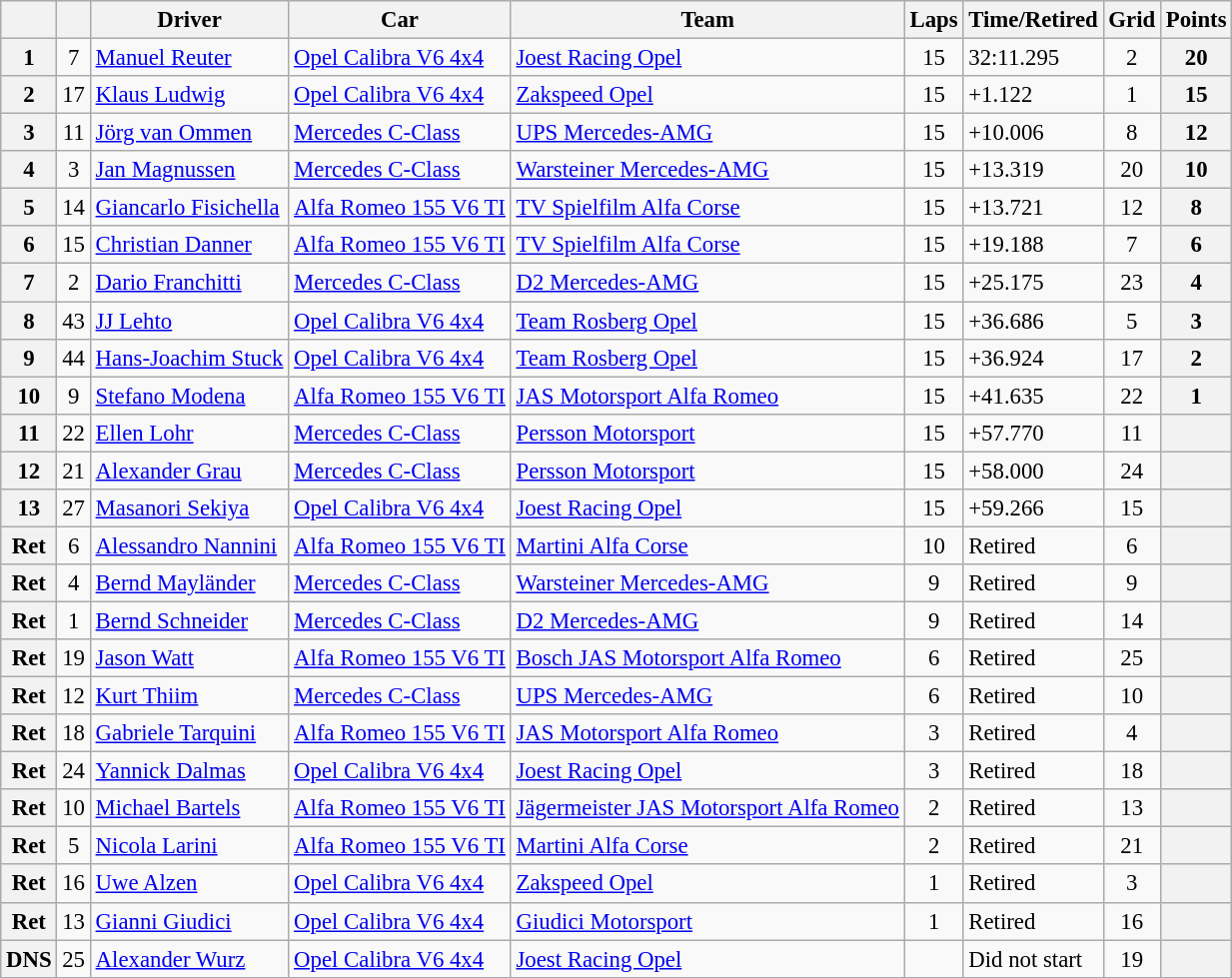<table class="wikitable sortable" style="font-size:95%">
<tr>
<th></th>
<th></th>
<th>Driver</th>
<th>Car</th>
<th>Team</th>
<th>Laps</th>
<th>Time/Retired</th>
<th>Grid</th>
<th>Points</th>
</tr>
<tr>
<th>1</th>
<td align=center>7</td>
<td> <a href='#'>Manuel Reuter</a></td>
<td><a href='#'>Opel Calibra V6 4x4</a></td>
<td> <a href='#'>Joest Racing Opel</a></td>
<td align=center>15</td>
<td>32:11.295</td>
<td align=center>2</td>
<th>20</th>
</tr>
<tr>
<th>2</th>
<td align=center>17</td>
<td> <a href='#'>Klaus Ludwig</a></td>
<td><a href='#'>Opel Calibra V6 4x4</a></td>
<td> <a href='#'>Zakspeed Opel</a></td>
<td align=center>15</td>
<td>+1.122</td>
<td align=center>1</td>
<th>15</th>
</tr>
<tr>
<th>3</th>
<td align=center>11</td>
<td> <a href='#'>Jörg van Ommen</a></td>
<td><a href='#'>Mercedes C-Class</a></td>
<td> <a href='#'>UPS Mercedes-AMG</a></td>
<td align=center>15</td>
<td>+10.006</td>
<td align=center>8</td>
<th>12</th>
</tr>
<tr>
<th>4</th>
<td align=center>3</td>
<td> <a href='#'>Jan Magnussen</a></td>
<td><a href='#'>Mercedes C-Class</a></td>
<td> <a href='#'>Warsteiner Mercedes-AMG</a></td>
<td align=center>15</td>
<td>+13.319</td>
<td align=center>20</td>
<th>10</th>
</tr>
<tr>
<th>5</th>
<td align=center>14</td>
<td> <a href='#'>Giancarlo Fisichella</a></td>
<td><a href='#'>Alfa Romeo 155 V6 TI</a></td>
<td> <a href='#'>TV Spielfilm Alfa Corse</a></td>
<td align=center>15</td>
<td>+13.721</td>
<td align=center>12</td>
<th>8</th>
</tr>
<tr>
<th>6</th>
<td align=center>15</td>
<td> <a href='#'>Christian Danner</a></td>
<td><a href='#'>Alfa Romeo 155 V6 TI</a></td>
<td> <a href='#'>TV Spielfilm Alfa Corse</a></td>
<td align=center>15</td>
<td>+19.188</td>
<td align=center>7</td>
<th>6</th>
</tr>
<tr>
<th>7</th>
<td align=center>2</td>
<td> <a href='#'>Dario Franchitti</a></td>
<td><a href='#'>Mercedes C-Class</a></td>
<td> <a href='#'>D2 Mercedes-AMG</a></td>
<td align=center>15</td>
<td>+25.175</td>
<td align=center>23</td>
<th>4</th>
</tr>
<tr>
<th>8</th>
<td align=center>43</td>
<td> <a href='#'>JJ Lehto</a></td>
<td><a href='#'>Opel Calibra V6 4x4</a></td>
<td> <a href='#'>Team Rosberg Opel</a></td>
<td align=center>15</td>
<td>+36.686</td>
<td align=center>5</td>
<th>3</th>
</tr>
<tr>
<th>9</th>
<td align=center>44</td>
<td> <a href='#'>Hans-Joachim Stuck</a></td>
<td><a href='#'>Opel Calibra V6 4x4</a></td>
<td> <a href='#'>Team Rosberg Opel</a></td>
<td align=center>15</td>
<td>+36.924</td>
<td align=center>17</td>
<th>2</th>
</tr>
<tr>
<th>10</th>
<td align=center>9</td>
<td> <a href='#'>Stefano Modena</a></td>
<td><a href='#'>Alfa Romeo 155 V6 TI</a></td>
<td> <a href='#'>JAS Motorsport Alfa Romeo</a></td>
<td align=center>15</td>
<td>+41.635</td>
<td align=center>22</td>
<th>1</th>
</tr>
<tr>
<th>11</th>
<td align=center>22</td>
<td> <a href='#'>Ellen Lohr</a></td>
<td><a href='#'>Mercedes C-Class</a></td>
<td> <a href='#'>Persson Motorsport</a></td>
<td align=center>15</td>
<td>+57.770</td>
<td align=center>11</td>
<th></th>
</tr>
<tr>
<th>12</th>
<td align=center>21</td>
<td> <a href='#'>Alexander Grau</a></td>
<td><a href='#'>Mercedes C-Class</a></td>
<td> <a href='#'>Persson Motorsport</a></td>
<td align=center>15</td>
<td>+58.000</td>
<td align=center>24</td>
<th></th>
</tr>
<tr>
<th>13</th>
<td align=center>27</td>
<td> <a href='#'>Masanori Sekiya</a></td>
<td><a href='#'>Opel Calibra V6 4x4</a></td>
<td> <a href='#'>Joest Racing Opel</a></td>
<td align=center>15</td>
<td>+59.266</td>
<td align=center>15</td>
<th></th>
</tr>
<tr>
<th>Ret</th>
<td align=center>6</td>
<td> <a href='#'>Alessandro Nannini</a></td>
<td><a href='#'>Alfa Romeo 155 V6 TI</a></td>
<td> <a href='#'>Martini Alfa Corse</a></td>
<td align=center>10</td>
<td>Retired</td>
<td align=center>6</td>
<th></th>
</tr>
<tr>
<th>Ret</th>
<td align=center>4</td>
<td> <a href='#'>Bernd Mayländer</a></td>
<td><a href='#'>Mercedes C-Class</a></td>
<td> <a href='#'>Warsteiner Mercedes-AMG</a></td>
<td align=center>9</td>
<td>Retired</td>
<td align=center>9</td>
<th></th>
</tr>
<tr>
<th>Ret</th>
<td align=center>1</td>
<td> <a href='#'>Bernd Schneider</a></td>
<td><a href='#'>Mercedes C-Class</a></td>
<td> <a href='#'>D2 Mercedes-AMG</a></td>
<td align=center>9</td>
<td>Retired</td>
<td align=center>14</td>
<th></th>
</tr>
<tr>
<th>Ret</th>
<td align=center>19</td>
<td> <a href='#'>Jason Watt</a></td>
<td><a href='#'>Alfa Romeo 155 V6 TI</a></td>
<td> <a href='#'>Bosch JAS Motorsport Alfa Romeo</a></td>
<td align=center>6</td>
<td>Retired</td>
<td align=center>25</td>
<th></th>
</tr>
<tr>
<th>Ret</th>
<td align=center>12</td>
<td> <a href='#'>Kurt Thiim</a></td>
<td><a href='#'>Mercedes C-Class</a></td>
<td> <a href='#'>UPS Mercedes-AMG</a></td>
<td align=center>6</td>
<td>Retired</td>
<td align=center>10</td>
<th></th>
</tr>
<tr>
<th>Ret</th>
<td align=center>18</td>
<td> <a href='#'>Gabriele Tarquini</a></td>
<td><a href='#'>Alfa Romeo 155 V6 TI</a></td>
<td> <a href='#'>JAS Motorsport Alfa Romeo</a></td>
<td align=center>3</td>
<td>Retired</td>
<td align=center>4</td>
<th></th>
</tr>
<tr>
<th>Ret</th>
<td align=center>24</td>
<td> <a href='#'>Yannick Dalmas</a></td>
<td><a href='#'>Opel Calibra V6 4x4</a></td>
<td> <a href='#'>Joest Racing Opel</a></td>
<td align=center>3</td>
<td>Retired</td>
<td align=center>18</td>
<th></th>
</tr>
<tr>
<th>Ret</th>
<td align=center>10</td>
<td> <a href='#'>Michael Bartels</a></td>
<td><a href='#'>Alfa Romeo 155 V6 TI</a></td>
<td> <a href='#'>Jägermeister JAS Motorsport Alfa Romeo</a></td>
<td align=center>2</td>
<td>Retired</td>
<td align=center>13</td>
<th></th>
</tr>
<tr>
<th>Ret</th>
<td align=center>5</td>
<td> <a href='#'>Nicola Larini</a></td>
<td><a href='#'>Alfa Romeo 155 V6 TI</a></td>
<td> <a href='#'>Martini Alfa Corse</a></td>
<td align=center>2</td>
<td>Retired</td>
<td align=center>21</td>
<th></th>
</tr>
<tr>
<th>Ret</th>
<td align=center>16</td>
<td> <a href='#'>Uwe Alzen</a></td>
<td><a href='#'>Opel Calibra V6 4x4</a></td>
<td> <a href='#'>Zakspeed Opel</a></td>
<td align=center>1</td>
<td>Retired</td>
<td align=center>3</td>
<th></th>
</tr>
<tr>
<th>Ret</th>
<td align=center>13</td>
<td> <a href='#'>Gianni Giudici</a></td>
<td><a href='#'>Opel Calibra V6 4x4</a></td>
<td> <a href='#'>Giudici Motorsport</a></td>
<td align=center>1</td>
<td>Retired</td>
<td align=center>16</td>
<th></th>
</tr>
<tr>
<th>DNS</th>
<td align=center>25</td>
<td> <a href='#'>Alexander Wurz</a></td>
<td><a href='#'>Opel Calibra V6 4x4</a></td>
<td> <a href='#'>Joest Racing Opel</a></td>
<td align=center></td>
<td>Did not start</td>
<td align=center>19</td>
<th></th>
</tr>
<tr>
</tr>
</table>
